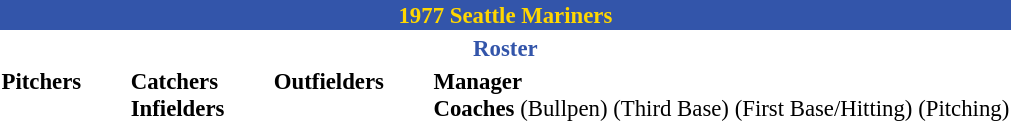<table class="toccolours" style="font-size: 95%;">
<tr>
<th colspan="10" style="background-color: #3355AA; color: gold; text-align: center;">1977 Seattle Mariners</th>
</tr>
<tr>
<td colspan="10" style="background-color: #gold; color: #3355AA; text-align: center;"><strong>Roster</strong></td>
</tr>
<tr>
<td valign="top"><strong>Pitchers</strong><br>



















</td>
<td width="25px"></td>
<td valign="top"><strong>Catchers</strong><br>




<strong>Infielders</strong>









</td>
<td width="25px"></td>
<td valign="top"><strong>Outfielders</strong><br>





</td>
<td width="25px"></td>
<td valign="top"><strong>Manager</strong><br>
<strong>Coaches</strong>
 (Bullpen)
 (Third Base)
 (First Base/Hitting)
 (Pitching)</td>
</tr>
<tr>
</tr>
</table>
